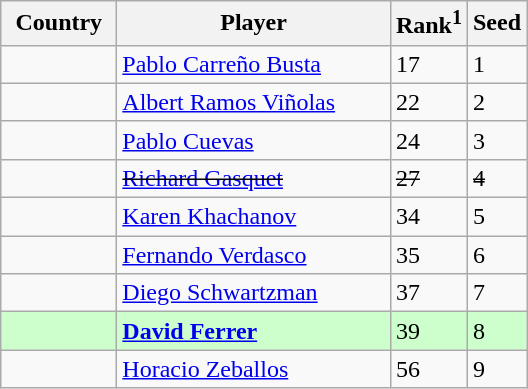<table class="sortable wikitable">
<tr>
<th width="70">Country</th>
<th width="175">Player</th>
<th>Rank<sup>1</sup></th>
<th>Seed</th>
</tr>
<tr>
<td></td>
<td><a href='#'>Pablo Carreño Busta</a></td>
<td>17</td>
<td>1</td>
</tr>
<tr>
<td></td>
<td><a href='#'>Albert Ramos Viñolas</a></td>
<td>22</td>
<td>2</td>
</tr>
<tr>
<td></td>
<td><a href='#'>Pablo Cuevas</a></td>
<td>24</td>
<td>3</td>
</tr>
<tr>
<td><s></s></td>
<td><s><a href='#'>Richard Gasquet</a></s></td>
<td><s>27</s></td>
<td><s>4</s></td>
</tr>
<tr>
<td></td>
<td><a href='#'>Karen Khachanov</a></td>
<td>34</td>
<td>5</td>
</tr>
<tr>
<td></td>
<td><a href='#'>Fernando Verdasco</a></td>
<td>35</td>
<td>6</td>
</tr>
<tr>
<td></td>
<td><a href='#'>Diego Schwartzman</a></td>
<td>37</td>
<td>7</td>
</tr>
<tr style="background:#cfc;">
<td></td>
<td><strong><a href='#'>David Ferrer</a></strong></td>
<td>39</td>
<td>8</td>
</tr>
<tr>
<td></td>
<td><a href='#'>Horacio Zeballos</a></td>
<td>56</td>
<td>9</td>
</tr>
</table>
